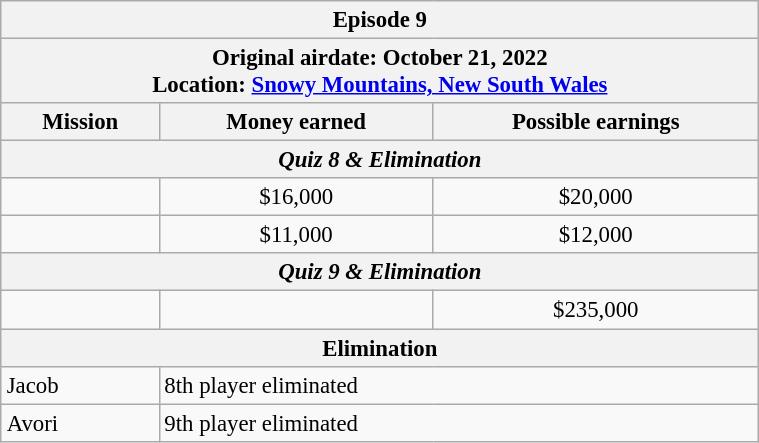<table class="wikitable" style="font-size: 95%; margin: 10px" align="right" width="40%">
<tr>
<th colspan=3>Episode 9</th>
</tr>
<tr>
<th colspan=3>Original airdate: October 21, 2022<br>Location: <a href='#'>Snowy Mountains, New South Wales</a></th>
</tr>
<tr>
<th>Mission</th>
<th>Money earned</th>
<th>Possible earnings</th>
</tr>
<tr>
<th colspan=3><em>Quiz 8 & Elimination</em></th>
</tr>
<tr>
<td></td>
<td align="center">$16,000</td>
<td align="center">$20,000</td>
</tr>
<tr>
<td></td>
<td align="center">$11,000</td>
<td align="center">$12,000</td>
</tr>
<tr>
<th colspan=3><em>Quiz 9 & Elimination</em></th>
</tr>
<tr>
<td><strong></strong></td>
<td align="center"><strong></strong></td>
<td align="center">$235,000</td>
</tr>
<tr>
<th colspan=3>Elimination</th>
</tr>
<tr>
<td>Jacob</td>
<td colspan=2>8th player eliminated</td>
</tr>
<tr>
<td>Avori</td>
<td colspan=2>9th player eliminated</td>
</tr>
</table>
